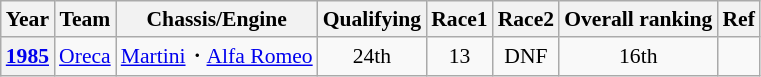<table class="wikitable" style="text-align:center; font-size:90%;">
<tr>
<th>Year</th>
<th>Team</th>
<th>Chassis/Engine</th>
<th>Qualifying</th>
<th>Race1</th>
<th>Race2</th>
<th>Overall ranking</th>
<th>Ref</th>
</tr>
<tr>
<th><a href='#'>1985</a></th>
<td align="left" nowrap> <a href='#'>Oreca</a></td>
<td align="left" nowrap><a href='#'>Martini</a>・<a href='#'>Alfa Romeo</a></td>
<td>24th</td>
<td>13</td>
<td>DNF</td>
<td>16th</td>
<td></td>
</tr>
</table>
